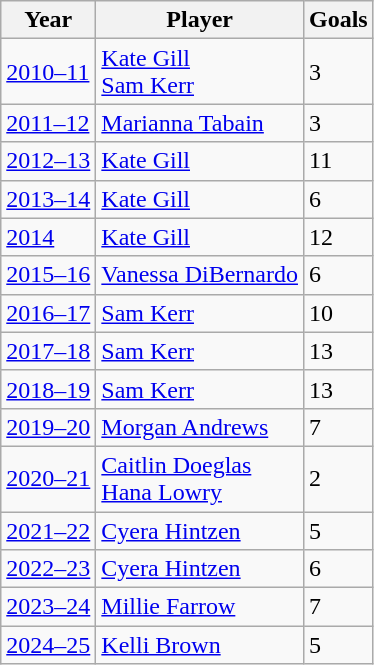<table class="wikitable">
<tr>
<th>Year</th>
<th>Player</th>
<th>Goals</th>
</tr>
<tr>
<td><a href='#'>2010–11</a></td>
<td> <a href='#'>Kate Gill</a> <br> <a href='#'>Sam Kerr</a></td>
<td>3</td>
</tr>
<tr>
<td><a href='#'>2011–12</a></td>
<td> <a href='#'>Marianna Tabain</a></td>
<td>3</td>
</tr>
<tr>
<td><a href='#'>2012–13</a></td>
<td> <a href='#'>Kate Gill</a></td>
<td>11</td>
</tr>
<tr>
<td><a href='#'>2013–14</a></td>
<td> <a href='#'>Kate Gill</a></td>
<td>6</td>
</tr>
<tr>
<td><a href='#'>2014</a></td>
<td> <a href='#'>Kate Gill</a></td>
<td>12</td>
</tr>
<tr>
<td><a href='#'>2015–16</a></td>
<td> <a href='#'>Vanessa DiBernardo</a></td>
<td>6</td>
</tr>
<tr>
<td><a href='#'>2016–17</a></td>
<td> <a href='#'>Sam Kerr</a></td>
<td>10</td>
</tr>
<tr>
<td><a href='#'>2017–18</a></td>
<td> <a href='#'>Sam Kerr</a></td>
<td>13</td>
</tr>
<tr>
<td><a href='#'>2018–19</a></td>
<td> <a href='#'>Sam Kerr</a></td>
<td>13</td>
</tr>
<tr>
<td><a href='#'>2019–20</a></td>
<td> <a href='#'>Morgan Andrews</a></td>
<td>7</td>
</tr>
<tr>
<td><a href='#'>2020–21</a></td>
<td> <a href='#'>Caitlin Doeglas</a> <br> <a href='#'>Hana Lowry</a></td>
<td>2</td>
</tr>
<tr>
<td><a href='#'>2021–22</a></td>
<td> <a href='#'>Cyera Hintzen</a></td>
<td>5</td>
</tr>
<tr>
<td><a href='#'>2022–23</a></td>
<td> <a href='#'>Cyera Hintzen</a></td>
<td>6</td>
</tr>
<tr>
<td><a href='#'>2023–24</a></td>
<td> <a href='#'>Millie Farrow</a></td>
<td>7</td>
</tr>
<tr>
<td><a href='#'>2024–25</a></td>
<td> <a href='#'>Kelli Brown</a></td>
<td>5</td>
</tr>
</table>
